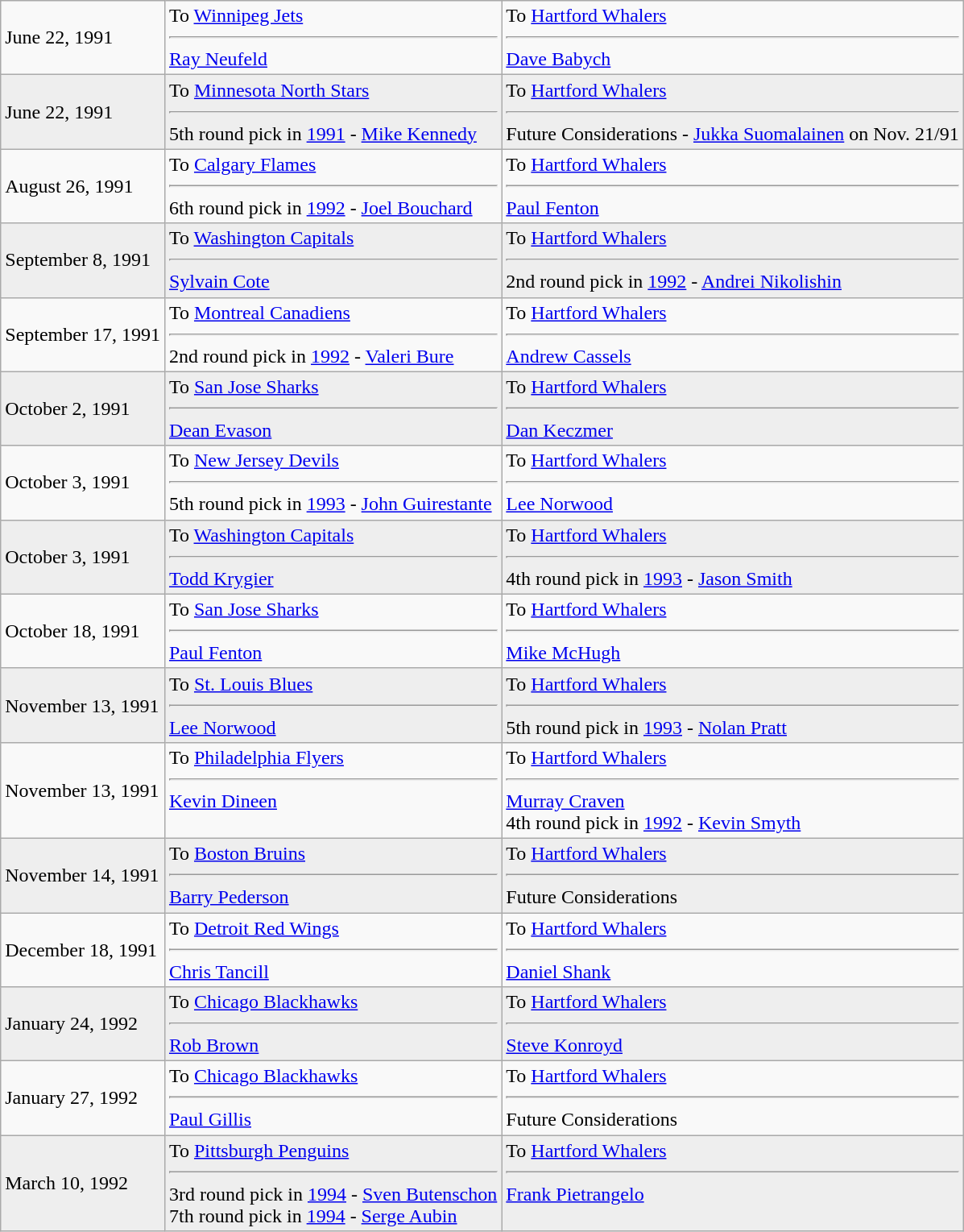<table class="wikitable">
<tr>
<td>June 22, 1991</td>
<td valign="top">To <a href='#'>Winnipeg Jets</a><hr><a href='#'>Ray Neufeld</a></td>
<td valign="top">To <a href='#'>Hartford Whalers</a><hr><a href='#'>Dave Babych</a></td>
</tr>
<tr style="background:#eee;">
<td>June 22, 1991</td>
<td valign="top">To <a href='#'>Minnesota North Stars</a><hr>5th round pick in <a href='#'>1991</a> - <a href='#'>Mike Kennedy</a></td>
<td valign="top">To <a href='#'>Hartford Whalers</a><hr>Future Considerations - <a href='#'>Jukka Suomalainen</a> on Nov. 21/91</td>
</tr>
<tr>
<td>August 26, 1991</td>
<td valign="top">To <a href='#'>Calgary Flames</a><hr>6th round pick in <a href='#'>1992</a> - <a href='#'>Joel Bouchard</a></td>
<td valign="top">To <a href='#'>Hartford Whalers</a><hr><a href='#'>Paul Fenton</a></td>
</tr>
<tr style="background:#eee;">
<td>September 8, 1991</td>
<td valign="top">To <a href='#'>Washington Capitals</a><hr><a href='#'>Sylvain Cote</a></td>
<td valign="top">To <a href='#'>Hartford Whalers</a><hr>2nd round pick in <a href='#'>1992</a> - <a href='#'>Andrei Nikolishin</a></td>
</tr>
<tr>
<td>September 17, 1991</td>
<td valign="top">To <a href='#'>Montreal Canadiens</a><hr>2nd round pick in <a href='#'>1992</a> - <a href='#'>Valeri Bure</a></td>
<td valign="top">To <a href='#'>Hartford Whalers</a><hr><a href='#'>Andrew Cassels</a></td>
</tr>
<tr style="background:#eee;">
<td>October 2, 1991</td>
<td valign="top">To <a href='#'>San Jose Sharks</a><hr><a href='#'>Dean Evason</a></td>
<td valign="top">To <a href='#'>Hartford Whalers</a><hr><a href='#'>Dan Keczmer</a></td>
</tr>
<tr>
<td>October 3, 1991</td>
<td valign="top">To <a href='#'>New Jersey Devils</a><hr>5th round pick in <a href='#'>1993</a> - <a href='#'>John Guirestante</a></td>
<td valign="top">To <a href='#'>Hartford Whalers</a><hr><a href='#'>Lee Norwood</a></td>
</tr>
<tr style="background:#eee;">
<td>October 3, 1991</td>
<td valign="top">To <a href='#'>Washington Capitals</a><hr><a href='#'>Todd Krygier</a></td>
<td valign="top">To <a href='#'>Hartford Whalers</a><hr>4th round pick in <a href='#'>1993</a> - <a href='#'>Jason Smith</a></td>
</tr>
<tr>
<td>October 18, 1991</td>
<td valign="top">To <a href='#'>San Jose Sharks</a><hr><a href='#'>Paul Fenton</a></td>
<td valign="top">To <a href='#'>Hartford Whalers</a><hr><a href='#'>Mike McHugh</a></td>
</tr>
<tr style="background:#eee;">
<td>November 13, 1991</td>
<td valign="top">To <a href='#'>St. Louis Blues</a><hr><a href='#'>Lee Norwood</a></td>
<td valign="top">To <a href='#'>Hartford Whalers</a><hr>5th round pick in <a href='#'>1993</a> - <a href='#'>Nolan Pratt</a></td>
</tr>
<tr>
<td>November 13, 1991</td>
<td valign="top">To <a href='#'>Philadelphia Flyers</a><hr><a href='#'>Kevin Dineen</a></td>
<td valign="top">To <a href='#'>Hartford Whalers</a><hr><a href='#'>Murray Craven</a> <br> 4th round pick in <a href='#'>1992</a> - <a href='#'>Kevin Smyth</a></td>
</tr>
<tr style="background:#eee;">
<td>November 14, 1991</td>
<td valign="top">To <a href='#'>Boston Bruins</a><hr><a href='#'>Barry Pederson</a></td>
<td valign="top">To <a href='#'>Hartford Whalers</a><hr>Future Considerations</td>
</tr>
<tr>
<td>December 18, 1991</td>
<td valign="top">To <a href='#'>Detroit Red Wings</a><hr><a href='#'>Chris Tancill</a></td>
<td valign="top">To <a href='#'>Hartford Whalers</a><hr><a href='#'>Daniel Shank</a></td>
</tr>
<tr style="background:#eee;">
<td>January 24, 1992</td>
<td valign="top">To <a href='#'>Chicago Blackhawks</a><hr><a href='#'>Rob Brown</a></td>
<td valign="top">To <a href='#'>Hartford Whalers</a><hr><a href='#'>Steve Konroyd</a></td>
</tr>
<tr>
<td>January 27, 1992</td>
<td valign="top">To <a href='#'>Chicago Blackhawks</a><hr><a href='#'>Paul Gillis</a></td>
<td valign="top">To <a href='#'>Hartford Whalers</a><hr>Future Considerations</td>
</tr>
<tr style="background:#eee;">
<td>March 10, 1992</td>
<td valign="top">To <a href='#'>Pittsburgh Penguins</a><hr>3rd round pick in <a href='#'>1994</a> - <a href='#'>Sven Butenschon</a> <br> 7th round pick in <a href='#'>1994</a> - <a href='#'>Serge Aubin</a></td>
<td valign="top">To <a href='#'>Hartford Whalers</a><hr><a href='#'>Frank Pietrangelo</a></td>
</tr>
</table>
